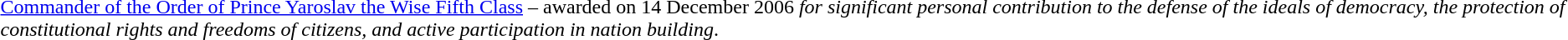<table>
<tr>
<td></td>
<td><a href='#'>Commander of the Order of Prince Yaroslav the Wise Fifth Class</a> – awarded on 14 December 2006 <em>for significant personal contribution to the defense of the ideals of democracy, the protection of constitutional rights and freedoms of citizens, and active participation in nation building</em>.</td>
</tr>
</table>
